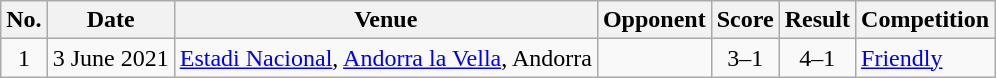<table class="wikitable sortable">
<tr>
<th scope="col">No.</th>
<th scope="col">Date</th>
<th scope="col">Venue</th>
<th scope="col">Opponent</th>
<th scope="col">Score</th>
<th scope="col">Result</th>
<th scope="col">Competition</th>
</tr>
<tr>
<td align="center">1</td>
<td>3 June 2021</td>
<td><a href='#'>Estadi Nacional</a>, <a href='#'>Andorra la Vella</a>, Andorra</td>
<td></td>
<td align="center">3–1</td>
<td style="text-align:center">4–1</td>
<td><a href='#'>Friendly</a></td>
</tr>
</table>
